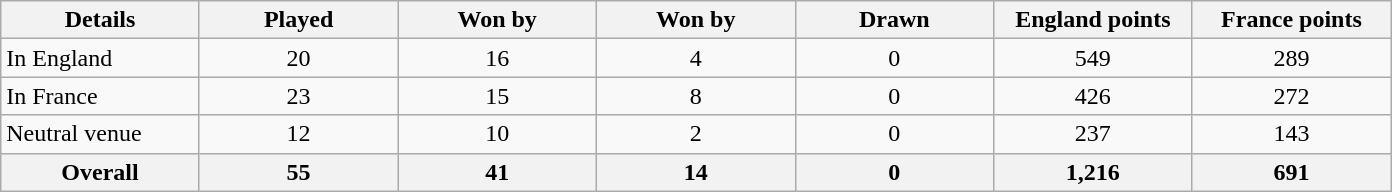<table class="wikitable sortable" style="text-align:center; ">
<tr>
<th width="125">Details</th>
<th width="125">Played</th>
<th width="125">Won by<br></th>
<th width="125">Won by<br></th>
<th width="125">Drawn</th>
<th width="125">England points</th>
<th width="125">France points</th>
</tr>
<tr>
<td align=left>In England</td>
<td>20</td>
<td>16</td>
<td>4</td>
<td>0</td>
<td>549</td>
<td>289</td>
</tr>
<tr>
<td align=left>In France</td>
<td>23</td>
<td>15</td>
<td>8</td>
<td>0</td>
<td>426</td>
<td>272</td>
</tr>
<tr>
<td align=left>Neutral venue</td>
<td>12</td>
<td>10</td>
<td>2</td>
<td>0</td>
<td>237</td>
<td>143</td>
</tr>
<tr>
<th>Overall</th>
<th>55</th>
<th>41</th>
<th>14</th>
<th>0</th>
<th>1,216</th>
<th>691</th>
</tr>
</table>
